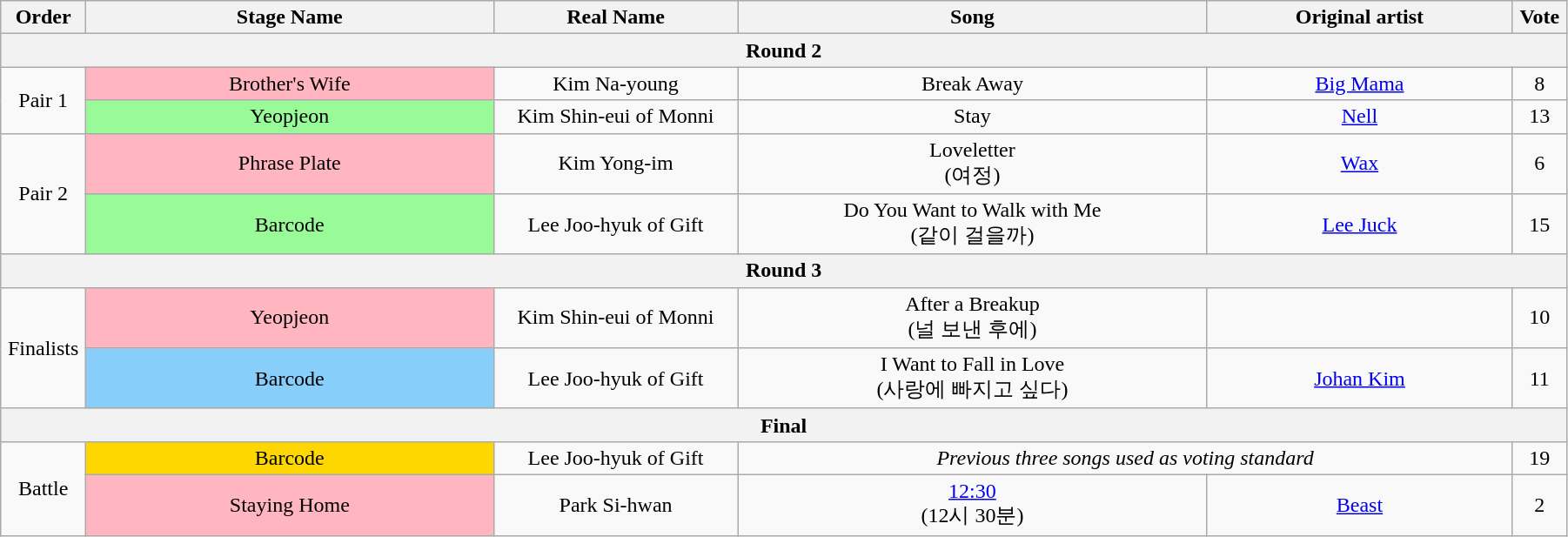<table class="wikitable" style="text-align:center; width:95%;">
<tr>
<th style="width:1%;">Order</th>
<th style="width:20%;">Stage Name</th>
<th style="width:12%;">Real Name</th>
<th style="width:23%;">Song</th>
<th style="width:15%;">Original artist</th>
<th style="width:1%;">Vote</th>
</tr>
<tr>
<th colspan=6>Round 2</th>
</tr>
<tr>
<td rowspan=2>Pair 1</td>
<td bgcolor="lightpink">Brother's Wife</td>
<td>Kim Na-young</td>
<td>Break Away</td>
<td><a href='#'>Big Mama</a></td>
<td>8</td>
</tr>
<tr>
<td bgcolor="palegreen">Yeopjeon</td>
<td>Kim Shin-eui of Monni</td>
<td>Stay</td>
<td><a href='#'>Nell</a></td>
<td>13</td>
</tr>
<tr>
<td rowspan=2>Pair 2</td>
<td bgcolor="lightpink">Phrase Plate</td>
<td>Kim Yong-im</td>
<td>Loveletter<br>(여정)</td>
<td><a href='#'>Wax</a></td>
<td>6</td>
</tr>
<tr>
<td bgcolor="palegreen">Barcode</td>
<td>Lee Joo-hyuk of Gift</td>
<td>Do You Want to Walk with Me<br>(같이 걸을까)</td>
<td><a href='#'>Lee Juck</a></td>
<td>15</td>
</tr>
<tr>
<th colspan=6>Round 3</th>
</tr>
<tr>
<td rowspan=2>Finalists</td>
<td bgcolor="lightpink">Yeopjeon</td>
<td>Kim Shin-eui of Monni</td>
<td>After a Breakup<br>(널 보낸 후에)</td>
<td></td>
<td>10</td>
</tr>
<tr>
<td bgcolor="lightskyblue">Barcode</td>
<td>Lee Joo-hyuk of Gift</td>
<td>I Want to Fall in Love<br>(사랑에 빠지고 싶다)</td>
<td><a href='#'>Johan Kim</a></td>
<td>11</td>
</tr>
<tr>
<th colspan=6>Final</th>
</tr>
<tr>
<td rowspan=2>Battle</td>
<td bgcolor="gold">Barcode</td>
<td>Lee Joo-hyuk of Gift</td>
<td colspan=2><em>Previous three songs used as voting standard</em></td>
<td>19</td>
</tr>
<tr>
<td bgcolor="lightpink">Staying Home</td>
<td>Park Si-hwan</td>
<td><a href='#'>12:30</a><br>(12시 30분)</td>
<td><a href='#'>Beast</a></td>
<td>2</td>
</tr>
</table>
